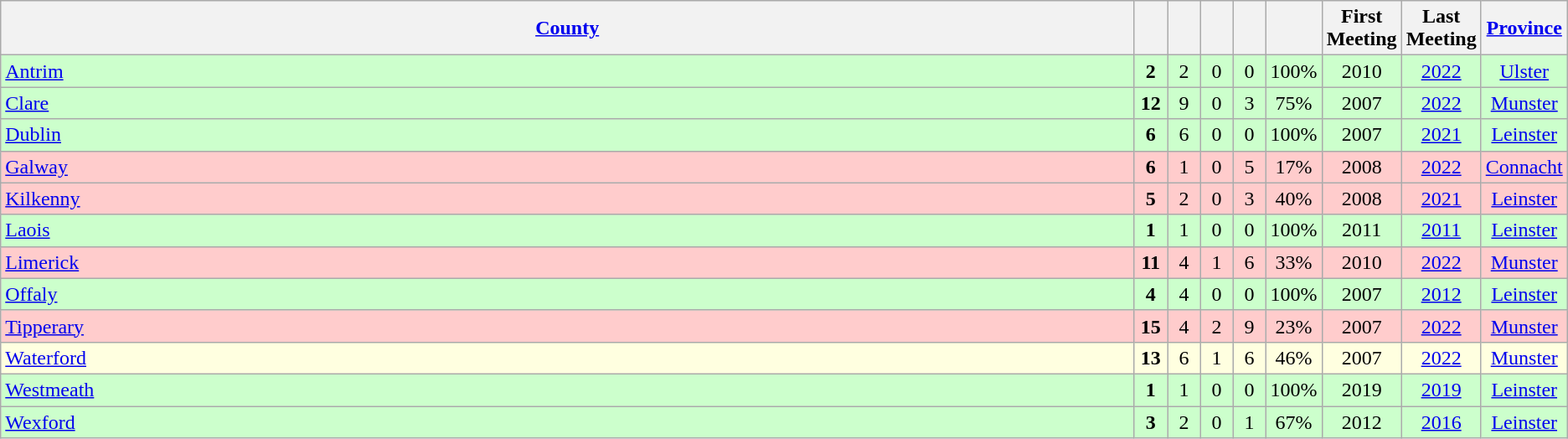<table class="wikitable sortable" style="text-align:center">
<tr>
<th width="1000"><a href='#'>County</a></th>
<th width="20"></th>
<th width="20"></th>
<th width="20"></th>
<th width="20"></th>
<th></th>
<th>First Meeting</th>
<th>Last Meeting</th>
<th><a href='#'>Province</a></th>
</tr>
<tr style="background:#ccffcc">
<td align="left"> <a href='#'>Antrim</a></td>
<td><strong>2</strong></td>
<td>2</td>
<td>0</td>
<td>0</td>
<td>100%</td>
<td>2010</td>
<td><a href='#'>2022</a></td>
<td><a href='#'>Ulster</a></td>
</tr>
<tr style="background:#ccffcc">
<td align="left"> <a href='#'>Clare</a></td>
<td><strong>12</strong></td>
<td>9</td>
<td>0</td>
<td>3</td>
<td>75%</td>
<td>2007</td>
<td><a href='#'>2022</a></td>
<td><a href='#'>Munster</a></td>
</tr>
<tr style="background:#ccffcc">
<td align="left"> <a href='#'>Dublin</a></td>
<td><strong>6</strong></td>
<td>6</td>
<td>0</td>
<td>0</td>
<td>100%</td>
<td>2007</td>
<td><a href='#'>2021</a></td>
<td><a href='#'>Leinster</a></td>
</tr>
<tr style="background:#ffcccc">
<td align="left"> <a href='#'>Galway</a></td>
<td><strong>6</strong></td>
<td>1</td>
<td>0</td>
<td>5</td>
<td>17%</td>
<td>2008</td>
<td><a href='#'>2022</a></td>
<td><a href='#'>Connacht</a></td>
</tr>
<tr style="background:#ffcccc">
<td align="left"> <a href='#'>Kilkenny</a></td>
<td><strong>5</strong></td>
<td>2</td>
<td>0</td>
<td>3</td>
<td>40%</td>
<td>2008</td>
<td><a href='#'>2021</a></td>
<td><a href='#'>Leinster</a></td>
</tr>
<tr style="background:#ccffcc">
<td align="left"> <a href='#'>Laois</a></td>
<td><strong>1</strong></td>
<td>1</td>
<td>0</td>
<td>0</td>
<td>100%</td>
<td>2011</td>
<td><a href='#'>2011</a></td>
<td><a href='#'>Leinster</a></td>
</tr>
<tr style="background:#ffcccc">
<td align="left"> <a href='#'>Limerick</a></td>
<td><strong>11</strong></td>
<td>4</td>
<td>1</td>
<td>6</td>
<td>33%</td>
<td>2010</td>
<td><a href='#'>2022</a></td>
<td><a href='#'>Munster</a></td>
</tr>
<tr style="background:#ccffcc">
<td align="left"> <a href='#'>Offaly</a></td>
<td><strong>4</strong></td>
<td>4</td>
<td>0</td>
<td>0</td>
<td>100%</td>
<td>2007</td>
<td><a href='#'>2012</a></td>
<td><a href='#'>Leinster</a></td>
</tr>
<tr style="background:#ffcccc">
<td align="left"> <a href='#'>Tipperary</a></td>
<td><strong>15</strong></td>
<td>4</td>
<td>2</td>
<td>9</td>
<td>23%</td>
<td>2007</td>
<td><a href='#'>2022</a></td>
<td><a href='#'>Munster</a></td>
</tr>
<tr style="background:#FFFFE0">
<td align="left"> <a href='#'>Waterford</a></td>
<td><strong>13</strong></td>
<td>6</td>
<td>1</td>
<td>6</td>
<td>46%</td>
<td>2007</td>
<td><a href='#'>2022</a></td>
<td><a href='#'>Munster</a></td>
</tr>
<tr style="background:#ccffcc">
<td align="left"> <a href='#'>Westmeath</a></td>
<td><strong>1</strong></td>
<td>1</td>
<td>0</td>
<td>0</td>
<td>100%</td>
<td>2019</td>
<td><a href='#'>2019</a></td>
<td><a href='#'>Leinster</a></td>
</tr>
<tr style="background:#ccffcc">
<td align="left"> <a href='#'>Wexford</a></td>
<td><strong>3</strong></td>
<td>2</td>
<td>0</td>
<td>1</td>
<td>67%</td>
<td>2012</td>
<td><a href='#'>2016</a></td>
<td><a href='#'>Leinster</a></td>
</tr>
</table>
